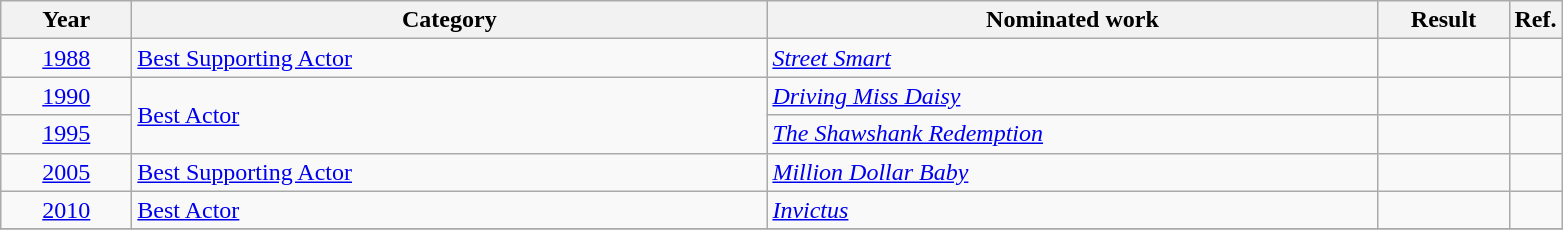<table class=wikitable>
<tr>
<th scope="col" style="width:5em;">Year</th>
<th scope="col" style="width:26em;">Category</th>
<th scope="col" style="width:25em;">Nominated work</th>
<th scope="col" style="width:5em;">Result</th>
<th>Ref.</th>
</tr>
<tr>
<td style="text-align:center;"><a href='#'>1988</a></td>
<td><a href='#'>Best Supporting Actor</a></td>
<td><em><a href='#'>Street Smart</a></em></td>
<td></td>
<td style="text-align:center;"></td>
</tr>
<tr>
<td align="center"><a href='#'>1990</a></td>
<td rowspan=2><a href='#'>Best Actor</a></td>
<td><em><a href='#'>Driving Miss Daisy</a></em></td>
<td></td>
<td style="text-align:center;"></td>
</tr>
<tr>
<td align="center"><a href='#'>1995</a></td>
<td><em><a href='#'>The Shawshank Redemption</a></em></td>
<td></td>
<td style="text-align:center;"></td>
</tr>
<tr>
<td align="center"><a href='#'>2005</a></td>
<td><a href='#'>Best Supporting Actor</a></td>
<td><em><a href='#'>Million Dollar Baby</a></em></td>
<td></td>
<td style="text-align:center;"></td>
</tr>
<tr>
<td align="center"><a href='#'>2010</a></td>
<td><a href='#'>Best Actor</a></td>
<td><em><a href='#'>Invictus</a></em></td>
<td></td>
<td style="text-align:center;"></td>
</tr>
<tr>
</tr>
</table>
